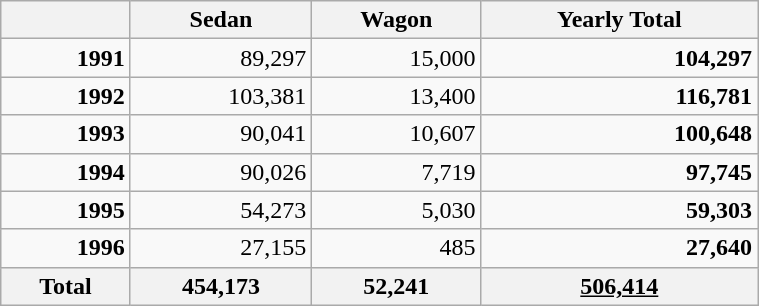<table class="wikitable" style="text-align:right; width:40%;">
<tr>
<th></th>
<th>Sedan</th>
<th>Wagon</th>
<th>Yearly Total</th>
</tr>
<tr>
<td><strong>1991</strong></td>
<td>89,297</td>
<td>15,000</td>
<td><strong>104,297</strong></td>
</tr>
<tr>
<td><strong>1992</strong></td>
<td>103,381</td>
<td>13,400</td>
<td><strong>116,781</strong></td>
</tr>
<tr>
<td><strong>1993</strong></td>
<td>90,041</td>
<td>10,607</td>
<td><strong>100,648</strong></td>
</tr>
<tr>
<td><strong>1994</strong></td>
<td>90,026</td>
<td>7,719</td>
<td><strong>97,745</strong></td>
</tr>
<tr>
<td><strong>1995</strong></td>
<td>54,273</td>
<td>5,030</td>
<td><strong>59,303</strong></td>
</tr>
<tr>
<td><strong>1996</strong></td>
<td>27,155</td>
<td>485</td>
<td><strong>27,640</strong></td>
</tr>
<tr>
<th>Total</th>
<th>454,173</th>
<th>52,241</th>
<th><u>506,414</u></th>
</tr>
</table>
